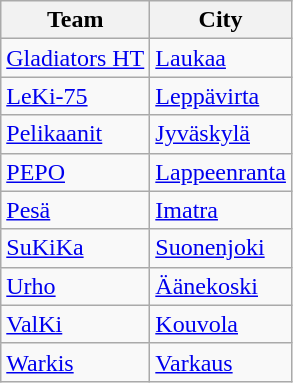<table class="wikitable">
<tr>
<th>Team</th>
<th>City</th>
</tr>
<tr>
<td><a href='#'>Gladiators HT</a></td>
<td><a href='#'>Laukaa</a></td>
</tr>
<tr>
<td><a href='#'>LeKi-75</a></td>
<td><a href='#'>Leppävirta</a></td>
</tr>
<tr>
<td><a href='#'>Pelikaanit</a></td>
<td><a href='#'>Jyväskylä</a></td>
</tr>
<tr>
<td><a href='#'>PEPO</a></td>
<td><a href='#'>Lappeenranta</a></td>
</tr>
<tr>
<td><a href='#'>Pesä</a></td>
<td><a href='#'>Imatra</a></td>
</tr>
<tr>
<td><a href='#'>SuKiKa</a></td>
<td><a href='#'>Suonenjoki</a></td>
</tr>
<tr>
<td><a href='#'>Urho</a></td>
<td><a href='#'>Äänekoski</a></td>
</tr>
<tr>
<td><a href='#'>ValKi</a></td>
<td><a href='#'>Kouvola</a></td>
</tr>
<tr>
<td><a href='#'>Warkis</a></td>
<td><a href='#'>Varkaus</a></td>
</tr>
</table>
